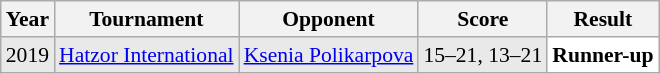<table class="sortable wikitable" style="font-size: 90%;">
<tr>
<th>Year</th>
<th>Tournament</th>
<th>Opponent</th>
<th>Score</th>
<th>Result</th>
</tr>
<tr style="background:#E9E9E9">
<td align="center">2019</td>
<td align="left"><a href='#'>Hatzor International</a></td>
<td align="left"> <a href='#'>Ksenia Polikarpova</a></td>
<td align="left">15–21, 13–21</td>
<td style="text-align:left; background:white"> <strong>Runner-up</strong></td>
</tr>
</table>
